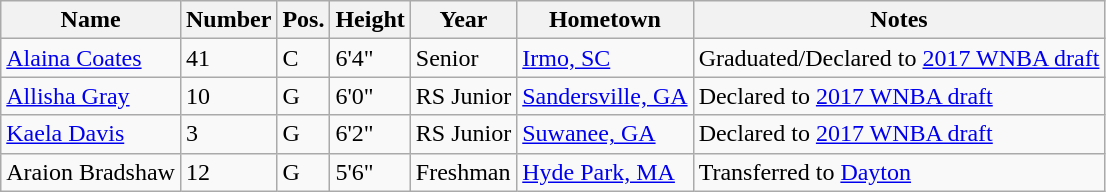<table class="wikitable sortable" border="1">
<tr>
<th>Name</th>
<th>Number</th>
<th>Pos.</th>
<th>Height</th>
<th>Year</th>
<th>Hometown</th>
<th class="unsortable">Notes</th>
</tr>
<tr>
<td><a href='#'>Alaina Coates</a></td>
<td>41</td>
<td>C</td>
<td>6'4"</td>
<td>Senior</td>
<td><a href='#'>Irmo, SC</a></td>
<td>Graduated/Declared to <a href='#'>2017 WNBA draft</a></td>
</tr>
<tr>
<td><a href='#'>Allisha Gray</a></td>
<td>10</td>
<td>G</td>
<td>6'0"</td>
<td>RS Junior</td>
<td><a href='#'>Sandersville, GA</a></td>
<td>Declared to <a href='#'>2017 WNBA draft</a></td>
</tr>
<tr>
<td><a href='#'>Kaela Davis</a></td>
<td>3</td>
<td>G</td>
<td>6'2"</td>
<td>RS Junior</td>
<td><a href='#'>Suwanee, GA</a></td>
<td>Declared to <a href='#'>2017 WNBA draft</a></td>
</tr>
<tr>
<td>Araion Bradshaw</td>
<td>12</td>
<td>G</td>
<td>5'6"</td>
<td>Freshman</td>
<td><a href='#'>Hyde Park, MA</a></td>
<td>Transferred to <a href='#'>Dayton</a></td>
</tr>
</table>
